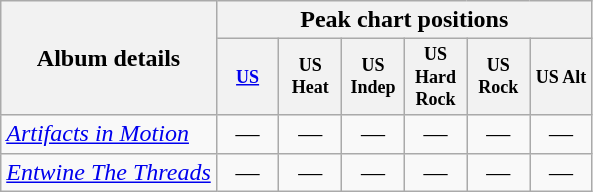<table class="wikitable" style="text-align:center;">
<tr>
<th rowspan="2">Album details</th>
<th colspan="19">Peak chart positions</th>
</tr>
<tr>
<th style="width:3em;font-size:75%"><a href='#'>US</a></th>
<th style="width:3em;font-size:75%">US Heat</th>
<th style="width:3em;font-size:75%">US Indep</th>
<th style="width:3em;font-size:75%">US Hard Rock</th>
<th style="width:3em;font-size:75%">US Rock</th>
<th style="width:3em;font-size:75%">US Alt</th>
</tr>
<tr>
<td align=left><em><a href='#'>Artifacts in Motion</a></em><br></td>
<td>—</td>
<td>—</td>
<td>—</td>
<td>—</td>
<td>—</td>
<td>—</td>
</tr>
<tr>
<td align=left><em><a href='#'>Entwine The Threads</a></em><br></td>
<td>—</td>
<td>—</td>
<td>—</td>
<td>—</td>
<td>—</td>
<td>—</td>
</tr>
</table>
